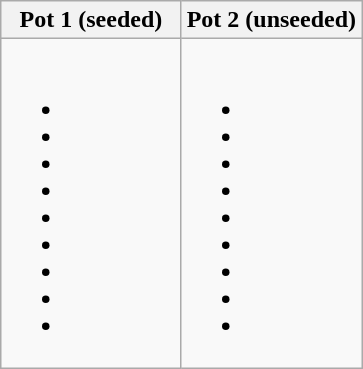<table class="wikitable">
<tr>
<th width=50%>Pot 1 (seeded)</th>
<th width=50%>Pot 2 (unseeded)</th>
</tr>
<tr style="vertical-align: top;">
<td><br><ul><li></li><li></li><li></li><li></li><li></li><li></li><li></li><li></li><li></li></ul></td>
<td><br><ul><li></li><li></li><li></li><li></li><li></li><li></li><li></li><li></li><li></li></ul></td>
</tr>
</table>
